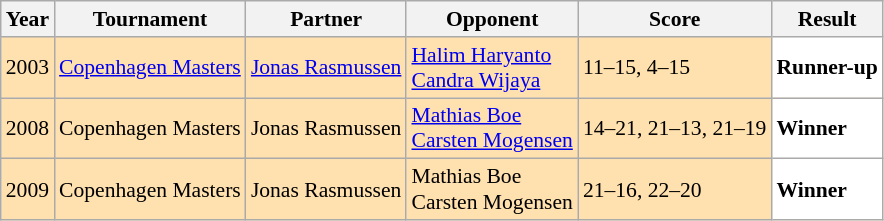<table class="sortable wikitable" style="font-size: 90%;">
<tr>
<th>Year</th>
<th>Tournament</th>
<th>Partner</th>
<th>Opponent</th>
<th>Score</th>
<th>Result</th>
</tr>
<tr style="background:#FFE0AF">
<td align="center">2003</td>
<td align="left"><a href='#'>Copenhagen Masters</a></td>
<td align="left"> <a href='#'>Jonas Rasmussen</a></td>
<td align="left"> <a href='#'>Halim Haryanto</a><br> <a href='#'>Candra Wijaya</a></td>
<td align="left">11–15, 4–15</td>
<td style="text-align:left; background:white"> <strong>Runner-up</strong></td>
</tr>
<tr style="background:#FFE0AF">
<td align="center">2008</td>
<td align="left">Copenhagen Masters</td>
<td align="left"> Jonas Rasmussen</td>
<td align="left"> <a href='#'>Mathias Boe</a><br> <a href='#'>Carsten Mogensen</a></td>
<td align="left">14–21, 21–13, 21–19</td>
<td style="text-align:left; background:white"> <strong>Winner</strong></td>
</tr>
<tr style="background:#FFE0AF">
<td align="center">2009</td>
<td align="left">Copenhagen Masters</td>
<td align="left"> Jonas Rasmussen</td>
<td align="left"> Mathias Boe<br> Carsten Mogensen</td>
<td align="left">21–16, 22–20</td>
<td style="text-align:left; background:white"> <strong>Winner</strong></td>
</tr>
</table>
